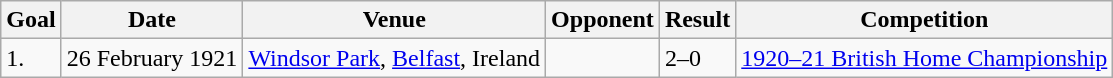<table class="wikitable">
<tr>
<th>Goal</th>
<th>Date</th>
<th>Venue</th>
<th>Opponent</th>
<th>Result</th>
<th>Competition</th>
</tr>
<tr>
<td>1.</td>
<td>26 February 1921</td>
<td><a href='#'>Windsor Park</a>, <a href='#'>Belfast</a>, Ireland</td>
<td></td>
<td>2–0</td>
<td><a href='#'>1920–21 British Home Championship</a></td>
</tr>
</table>
